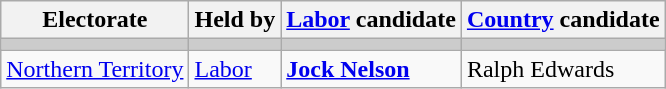<table class="wikitable">
<tr>
<th>Electorate</th>
<th>Held by</th>
<th><a href='#'>Labor</a> candidate</th>
<th><a href='#'>Country</a> candidate</th>
</tr>
<tr bgcolor="#cccccc">
<td></td>
<td></td>
<td></td>
<td></td>
</tr>
<tr>
<td><a href='#'>Northern Territory</a></td>
<td><a href='#'>Labor</a></td>
<td><strong><a href='#'>Jock Nelson</a></strong></td>
<td>Ralph Edwards</td>
</tr>
</table>
